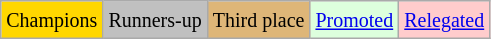<table class="wikitable">
<tr>
<td bgcolor=gold><small>Champions</small></td>
<td bgcolor=silver><small>Runners-up</small></td>
<td bgcolor=#deb678><small>Third place</small></td>
<td bgcolor="#DDFFDD"><small><a href='#'>Promoted</a></small></td>
<td bgcolor="#FFCCCC"><small><a href='#'>Relegated</a></small></td>
</tr>
</table>
